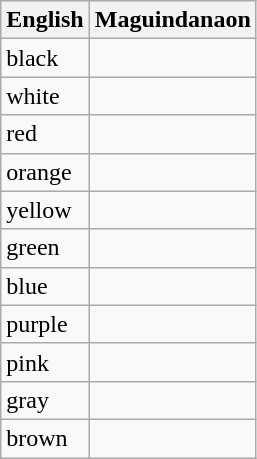<table class="wikitable">
<tr>
<th>English</th>
<th>Maguindanaon</th>
</tr>
<tr>
<td>black</td>
<td></td>
</tr>
<tr>
<td>white</td>
<td></td>
</tr>
<tr>
<td>red</td>
<td></td>
</tr>
<tr>
<td>orange</td>
<td></td>
</tr>
<tr>
<td>yellow</td>
<td></td>
</tr>
<tr>
<td>green</td>
<td></td>
</tr>
<tr>
<td>blue</td>
<td></td>
</tr>
<tr>
<td>purple</td>
<td></td>
</tr>
<tr>
<td>pink</td>
<td></td>
</tr>
<tr>
<td>gray</td>
<td></td>
</tr>
<tr>
<td>brown</td>
<td></td>
</tr>
</table>
